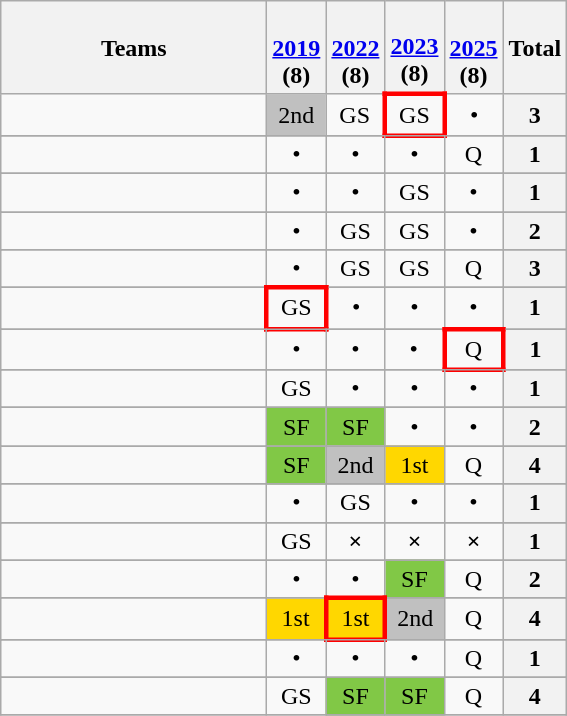<table class="wikitable" style="text-align:center; font-size:100%;">
<tr>
<th style="width:170px;">Teams</th>
<th><br><a href='#'>2019</a><br>(8)</th>
<th><br><a href='#'>2022</a><br>(8)</th>
<th><br><a href='#'>2023</a><br>(8)</th>
<th><br><a href='#'>2025</a><br>(8)</th>
<th>Total</th>
</tr>
<tr>
<td style="text-align:left;"></td>
<td style="background-color:silver;">2nd</td>
<td>GS</td>
<td style="border:3px solid red">GS</td>
<td>•</td>
<th>3</th>
</tr>
<tr>
</tr>
<tr>
<td style="text-align:left;"></td>
<td>•</td>
<td>•</td>
<td>•</td>
<td>Q</td>
<th>1</th>
</tr>
<tr>
</tr>
<tr>
<td style="text-align:left;"></td>
<td>•</td>
<td>•</td>
<td>GS</td>
<td>•</td>
<th>1</th>
</tr>
<tr>
</tr>
<tr>
<td style="text-align:left;"></td>
<td>•</td>
<td>GS</td>
<td>GS</td>
<td>•</td>
<th>2</th>
</tr>
<tr>
</tr>
<tr>
<td style="text-align:left;"></td>
<td>•</td>
<td>GS</td>
<td>GS</td>
<td>Q</td>
<th>3</th>
</tr>
<tr>
</tr>
<tr>
<td style="text-align:left;"></td>
<td style="border:3px solid red">GS</td>
<td>•</td>
<td>•</td>
<td>•</td>
<th>1</th>
</tr>
<tr>
</tr>
<tr>
<td style="text-align:left;"></td>
<td>•</td>
<td>•</td>
<td>•</td>
<td style="border:3px solid red">Q</td>
<th>1</th>
</tr>
<tr>
</tr>
<tr>
<td style="text-align:left;"></td>
<td>GS</td>
<td>•</td>
<td>•</td>
<td>•</td>
<th>1</th>
</tr>
<tr>
</tr>
<tr>
<td style="text-align:left;"></td>
<td style="background-color:#81c846;">SF</td>
<td style="background-color:#81c846;">SF</td>
<td>•</td>
<td>•</td>
<th>2</th>
</tr>
<tr>
</tr>
<tr>
<td style="text-align:left;"></td>
<td style="background-color:#81c846;">SF</td>
<td style="background-color:silver;">2nd</td>
<td style="background-color:gold;">1st</td>
<td>Q</td>
<th>4</th>
</tr>
<tr>
</tr>
<tr>
<td style="text-align:left;"></td>
<td>•</td>
<td>GS</td>
<td>•</td>
<td>•</td>
<th>1</th>
</tr>
<tr>
</tr>
<tr>
<td style="text-align:left;"></td>
<td>GS</td>
<td><strong>×</strong></td>
<td><strong>×</strong></td>
<td><strong>×</strong></td>
<th>1</th>
</tr>
<tr>
</tr>
<tr>
<td style="text-align:left;"></td>
<td>•</td>
<td>•</td>
<td style="background-color:#81c846;">SF</td>
<td>Q</td>
<th>2</th>
</tr>
<tr>
</tr>
<tr>
<td style="text-align:left;"></td>
<td style="background-color:gold;">1st</td>
<td style="border:3px solid red; background-color:gold;">1st</td>
<td style="background-color:silver;">2nd</td>
<td>Q</td>
<th>4</th>
</tr>
<tr>
</tr>
<tr>
<td style="text-align:left;"></td>
<td>•</td>
<td>•</td>
<td>•</td>
<td>Q</td>
<th>1</th>
</tr>
<tr>
</tr>
<tr>
<td style="text-align:left;"></td>
<td>GS</td>
<td style="background-color:#81c846;">SF</td>
<td style="background-color:#81c846;">SF</td>
<td>Q</td>
<th>4</th>
</tr>
<tr>
</tr>
</table>
